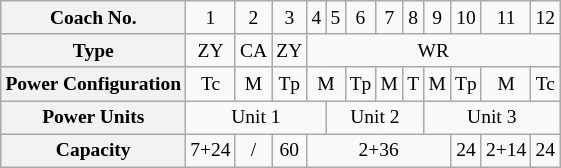<table class="wikitable" style="text-align: center; font-size: small;">
<tr>
<th>Coach No.</th>
<td>1</td>
<td>2</td>
<td>3</td>
<td>4</td>
<td>5</td>
<td>6</td>
<td>7</td>
<td>8</td>
<td>9</td>
<td>10</td>
<td>11</td>
<td>12</td>
</tr>
<tr>
<th>Type</th>
<td>ZY</td>
<td>CA</td>
<td>ZY</td>
<td colspan="9">WR</td>
</tr>
<tr>
<th>Power Configuration</th>
<td>Tc</td>
<td>M</td>
<td>Tp</td>
<td colspan=2>M</td>
<td>Tp</td>
<td>M</td>
<td>T</td>
<td>M</td>
<td>Tp</td>
<td>M</td>
<td>Tc</td>
</tr>
<tr>
<th>Power Units</th>
<td colspan=4>Unit 1</td>
<td colspan=4>Unit 2</td>
<td colspan=4>Unit 3</td>
</tr>
<tr>
<th>Capacity</th>
<td>7+24</td>
<td>/</td>
<td>60</td>
<td colspan="6">2+36</td>
<td>24</td>
<td>2+14</td>
<td>24</td>
</tr>
</table>
